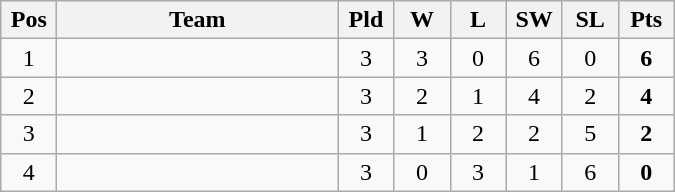<table class="wikitable" style="text-align: center;">
<tr>
<th width="30">Pos</th>
<th width="180">Team</th>
<th width="30">Pld</th>
<th width="30">W</th>
<th width="30">L</th>
<th width="30">SW</th>
<th width="30">SL</th>
<th width="30">Pts</th>
</tr>
<tr>
<td>1</td>
<td align="left"></td>
<td>3</td>
<td>3</td>
<td>0</td>
<td>6</td>
<td>0</td>
<td><strong>6</strong></td>
</tr>
<tr>
<td>2</td>
<td align="left"></td>
<td>3</td>
<td>2</td>
<td>1</td>
<td>4</td>
<td>2</td>
<td><strong>4</strong></td>
</tr>
<tr>
<td>3</td>
<td align="left"></td>
<td>3</td>
<td>1</td>
<td>2</td>
<td>2</td>
<td>5</td>
<td><strong>2</strong></td>
</tr>
<tr>
<td>4</td>
<td align="left"></td>
<td>3</td>
<td>0</td>
<td>3</td>
<td>1</td>
<td>6</td>
<td><strong>0</strong></td>
</tr>
</table>
